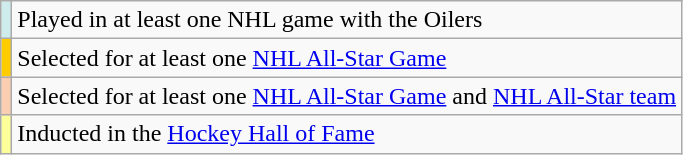<table class="wikitable sortable" style="text-align:left">
<tr>
<td style="background-color:#CFECEC"></td>
<td colspan="3">Played in at least one NHL game with the Oilers</td>
</tr>
<tr>
<td style="background-color:#FFCC00"></td>
<td colspan="3">Selected for at least one <a href='#'>NHL All-Star Game</a></td>
</tr>
<tr>
<td style="background-color:#FBCEB1"></td>
<td colspan="3">Selected for at least one <a href='#'>NHL All-Star Game</a> and <a href='#'>NHL All-Star team</a></td>
</tr>
<tr>
<td style="background-color:#FFFF99"></td>
<td colspan="3">Inducted in the <a href='#'>Hockey Hall of Fame</a></td>
</tr>
</table>
